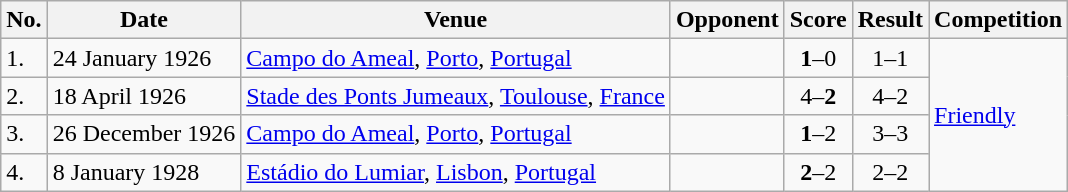<table class="wikitable">
<tr>
<th>No.</th>
<th>Date</th>
<th>Venue</th>
<th>Opponent</th>
<th>Score</th>
<th>Result</th>
<th>Competition</th>
</tr>
<tr>
<td>1.</td>
<td rowspan="1">24 January 1926</td>
<td rowspan="1"><a href='#'>Campo do Ameal</a>, <a href='#'>Porto</a>, <a href='#'>Portugal</a></td>
<td rowspan="1"></td>
<td align=center><strong>1</strong>–0</td>
<td rowspan="1" style="text-align:center">1–1</td>
<td rowspan="4"><a href='#'>Friendly</a></td>
</tr>
<tr>
<td>2.</td>
<td rowspan="1">18 April 1926</td>
<td rowspan="1"><a href='#'>Stade des Ponts Jumeaux</a>, <a href='#'>Toulouse</a>, <a href='#'>France</a></td>
<td rowspan="1"></td>
<td align=center>4–<strong>2</strong></td>
<td rowspan="1" style="text-align:center">4–2</td>
</tr>
<tr>
<td>3.</td>
<td rowspan="1">26 December 1926</td>
<td rowspan="1"><a href='#'>Campo do Ameal</a>, <a href='#'>Porto</a>, <a href='#'>Portugal</a></td>
<td rowspan="1"></td>
<td align=center><strong>1</strong>–2</td>
<td rowspan="1" style="text-align:center">3–3</td>
</tr>
<tr>
<td>4.</td>
<td rowspan="2">8 January 1928</td>
<td rowspan="2"><a href='#'>Estádio do Lumiar</a>, <a href='#'>Lisbon</a>, <a href='#'>Portugal</a></td>
<td rowspan="2"></td>
<td align=center><strong>2</strong>–2</td>
<td rowspan="2" style="text-align:center">2–2</td>
</tr>
</table>
